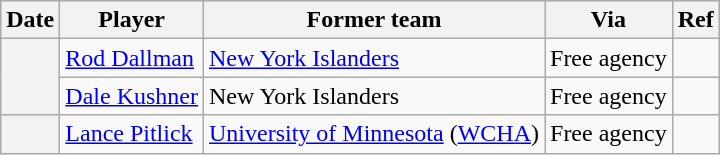<table class="wikitable plainrowheaders">
<tr style="background:#ddd; text-align:center;">
<th>Date</th>
<th>Player</th>
<th>Former team</th>
<th>Via</th>
<th>Ref</th>
</tr>
<tr>
<th scope="row" rowspan="2"></th>
<td><a href='#'>Rod Dallman</a></td>
<td><a href='#'>New York Islanders</a></td>
<td>Free agency</td>
<td></td>
</tr>
<tr>
<td><a href='#'>Dale Kushner</a></td>
<td>New York Islanders</td>
<td>Free agency</td>
<td></td>
</tr>
<tr>
<th scope="row"></th>
<td><a href='#'>Lance Pitlick</a></td>
<td><a href='#'>University of Minnesota</a> (<a href='#'>WCHA</a>)</td>
<td>Free agency</td>
<td></td>
</tr>
</table>
